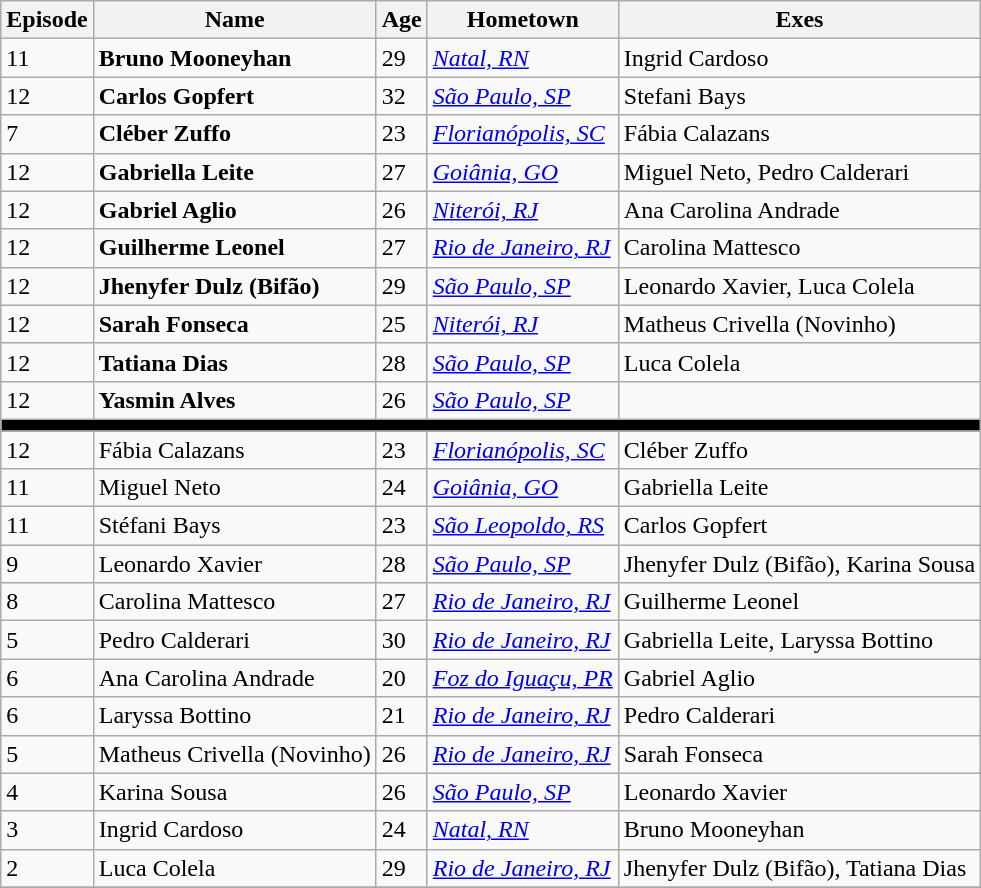<table class="wikitable sortable">
<tr>
<th>Episode</th>
<th>Name</th>
<th>Age</th>
<th>Hometown</th>
<th>Exes</th>
</tr>
<tr>
<td>11</td>
<td><strong>Bruno Mooneyhan</strong></td>
<td>29</td>
<td><em><a href='#'>Natal, RN</a></em></td>
<td>Ingrid Cardoso</td>
</tr>
<tr>
<td>12</td>
<td><strong>Carlos Gopfert</strong></td>
<td>32</td>
<td><em><a href='#'>São Paulo, SP</a></em></td>
<td>Stefani Bays</td>
</tr>
<tr>
<td>7</td>
<td><strong>Cléber Zuffo</strong></td>
<td>23</td>
<td><em><a href='#'>Florianópolis, SC</a></em></td>
<td>Fábia Calazans</td>
</tr>
<tr>
<td>12</td>
<td><strong>Gabriella Leite</strong></td>
<td>27</td>
<td><em><a href='#'>Goiânia, GO</a></em></td>
<td>Miguel Neto, Pedro Calderari</td>
</tr>
<tr>
<td>12</td>
<td><strong>Gabriel Aglio</strong></td>
<td>26</td>
<td><em><a href='#'>Niterói, RJ</a></em></td>
<td>Ana Carolina Andrade</td>
</tr>
<tr>
<td>12</td>
<td><strong>Guilherme Leonel</strong></td>
<td>27</td>
<td><em><a href='#'>Rio de Janeiro, RJ</a></em></td>
<td>Carolina Mattesco</td>
</tr>
<tr>
<td>12</td>
<td><strong>Jhenyfer Dulz (Bifão)</strong></td>
<td>29</td>
<td><em><a href='#'>São Paulo, SP</a></em></td>
<td>Leonardo Xavier, Luca Colela</td>
</tr>
<tr>
<td>12</td>
<td><strong>Sarah Fonseca</strong></td>
<td>25</td>
<td><em><a href='#'>Niterói, RJ</a></em></td>
<td>Matheus Crivella (Novinho)</td>
</tr>
<tr>
<td>12</td>
<td><strong>Tatiana Dias </strong></td>
<td>28</td>
<td><em><a href='#'>São Paulo, SP</a></em></td>
<td>Luca Colela</td>
</tr>
<tr>
<td>12</td>
<td><strong>Yasmin Alves</strong></td>
<td>26</td>
<td><em><a href='#'>São Paulo, SP</a></em></td>
<td></td>
</tr>
<tr>
<th style="background:#000;" colspan="6"></th>
</tr>
<tr>
<td>12</td>
<td>Fábia Calazans</td>
<td>23</td>
<td><em><a href='#'>Florianópolis, SC</a></em></td>
<td>Cléber Zuffo</td>
</tr>
<tr>
<td>11</td>
<td>Miguel Neto</td>
<td>24</td>
<td><em><a href='#'>Goiânia, GO</a></em></td>
<td>Gabriella Leite</td>
</tr>
<tr>
<td>11</td>
<td>Stéfani Bays</td>
<td>23</td>
<td><em><a href='#'>São Leopoldo, RS</a></em></td>
<td>Carlos Gopfert</td>
</tr>
<tr>
<td>9</td>
<td>Leonardo Xavier</td>
<td>28</td>
<td><em><a href='#'>São Paulo, SP</a></em></td>
<td>Jhenyfer Dulz (Bifão), Karina Sousa</td>
</tr>
<tr>
<td>8</td>
<td>Carolina Mattesco</td>
<td>27</td>
<td><em><a href='#'>Rio de Janeiro, RJ</a></em></td>
<td>Guilherme Leonel</td>
</tr>
<tr>
<td>5</td>
<td>Pedro Calderari</td>
<td>30</td>
<td><em><a href='#'>Rio de Janeiro, RJ</a></em></td>
<td>Gabriella Leite, Laryssa Bottino</td>
</tr>
<tr>
<td>6</td>
<td>Ana Carolina Andrade</td>
<td>20</td>
<td><em><a href='#'>Foz do Iguaçu, PR</a></em></td>
<td>Gabriel Aglio</td>
</tr>
<tr>
<td>6</td>
<td>Laryssa Bottino</td>
<td>21</td>
<td><em><a href='#'>Rio de Janeiro, RJ</a></em></td>
<td>Pedro Calderari</td>
</tr>
<tr>
<td>5</td>
<td>Matheus Crivella (Novinho)</td>
<td>26</td>
<td><em><a href='#'>Rio de Janeiro, RJ</a></em></td>
<td>Sarah Fonseca</td>
</tr>
<tr>
<td>4</td>
<td>Karina Sousa</td>
<td>26</td>
<td><em><a href='#'>São Paulo, SP</a></em></td>
<td>Leonardo Xavier</td>
</tr>
<tr>
<td>3</td>
<td>Ingrid Cardoso</td>
<td>24</td>
<td><em><a href='#'>Natal, RN</a></em></td>
<td>Bruno Mooneyhan</td>
</tr>
<tr>
<td>2</td>
<td>Luca Colela</td>
<td>29</td>
<td><em><a href='#'>Rio de Janeiro, RJ</a></em></td>
<td>Jhenyfer Dulz (Bifão), Tatiana Dias</td>
</tr>
<tr>
</tr>
</table>
